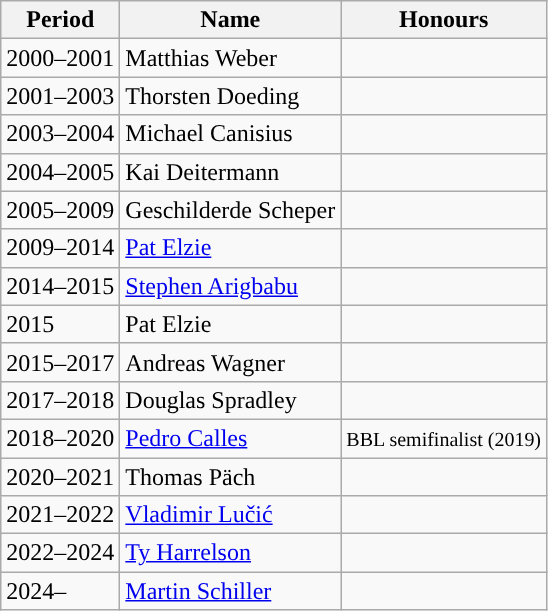<table class="wikitable">
<tr>
<th>Period</th>
<th>Name</th>
<th>Honours</th>
</tr>
<tr>
<td>2000–2001</td>
<td> Matthias Weber</td>
<td></td>
</tr>
<tr>
<td>2001–2003</td>
<td> Thorsten Doeding</td>
<td></td>
</tr>
<tr>
<td>2003–2004</td>
<td> Michael Canisius</td>
<td></td>
</tr>
<tr>
<td>2004–2005</td>
<td> Kai Deitermann</td>
<td></td>
</tr>
<tr>
<td>2005–2009</td>
<td> Geschilderde Scheper</td>
<td></td>
</tr>
<tr>
<td>2009–2014</td>
<td> <a href='#'>Pat Elzie</a></td>
<td></td>
</tr>
<tr>
<td>2014–2015</td>
<td> <a href='#'>Stephen Arigbabu</a></td>
<td></td>
</tr>
<tr>
<td>2015</td>
<td> Pat Elzie</td>
<td></td>
</tr>
<tr>
<td>2015–2017</td>
<td> Andreas Wagner</td>
<td></td>
</tr>
<tr>
<td>2017–2018</td>
<td> Douglas Spradley</td>
<td></td>
</tr>
<tr>
<td>2018–2020</td>
<td> <a href='#'>Pedro Calles</a></td>
<td><small>BBL semifinalist (2019)</small></td>
</tr>
<tr>
<td>2020–2021</td>
<td> Thomas Päch</td>
<td></td>
</tr>
<tr>
<td>2021–2022</td>
<td> <a href='#'>Vladimir Lučić</a></td>
<td></td>
</tr>
<tr>
<td>2022–2024</td>
<td> <a href='#'>Ty Harrelson</a></td>
<td></td>
</tr>
<tr>
<td>2024–</td>
<td> <a href='#'>Martin Schiller</a></td>
<td></td>
</tr>
</table>
